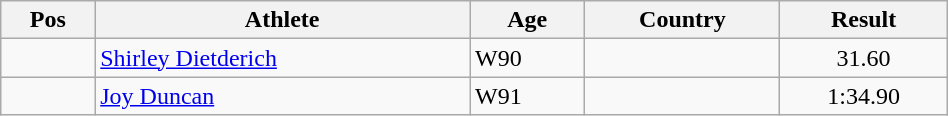<table class="wikitable"  style="text-align:center; width:50%;">
<tr>
<th>Pos</th>
<th>Athlete</th>
<th>Age</th>
<th>Country</th>
<th>Result</th>
</tr>
<tr>
<td align=center></td>
<td align=left><a href='#'>Shirley Dietderich</a></td>
<td align=left>W90</td>
<td align=left></td>
<td>31.60</td>
</tr>
<tr>
<td align=center></td>
<td align=left><a href='#'>Joy Duncan</a></td>
<td align=left>W91</td>
<td align=left></td>
<td>1:34.90</td>
</tr>
</table>
